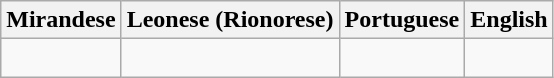<table class="wikitable">
<tr>
<th>Mirandese</th>
<th>Leonese (Rionorese)</th>
<th>Portuguese</th>
<th>English</th>
</tr>
<tr>
<td><br></td>
<td><br></td>
<td><br></td>
<td><br></td>
</tr>
</table>
